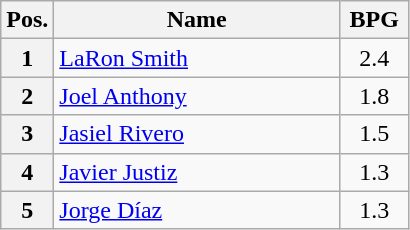<table class=wikitable style="text-align:center;">
<tr>
<th width="13%">Pos.</th>
<th width="70%">Name</th>
<th width="17%">BPG</th>
</tr>
<tr>
<th>1</th>
<td align=left> <a href='#'>LaRon Smith</a></td>
<td>2.4</td>
</tr>
<tr>
<th>2</th>
<td align=left> <a href='#'>Joel Anthony</a></td>
<td>1.8</td>
</tr>
<tr>
<th>3</th>
<td align=left> <a href='#'>Jasiel Rivero</a></td>
<td>1.5</td>
</tr>
<tr>
<th>4</th>
<td align=left> <a href='#'>Javier Justiz</a></td>
<td>1.3</td>
</tr>
<tr>
<th>5</th>
<td align=left> <a href='#'>Jorge Díaz</a></td>
<td>1.3</td>
</tr>
</table>
